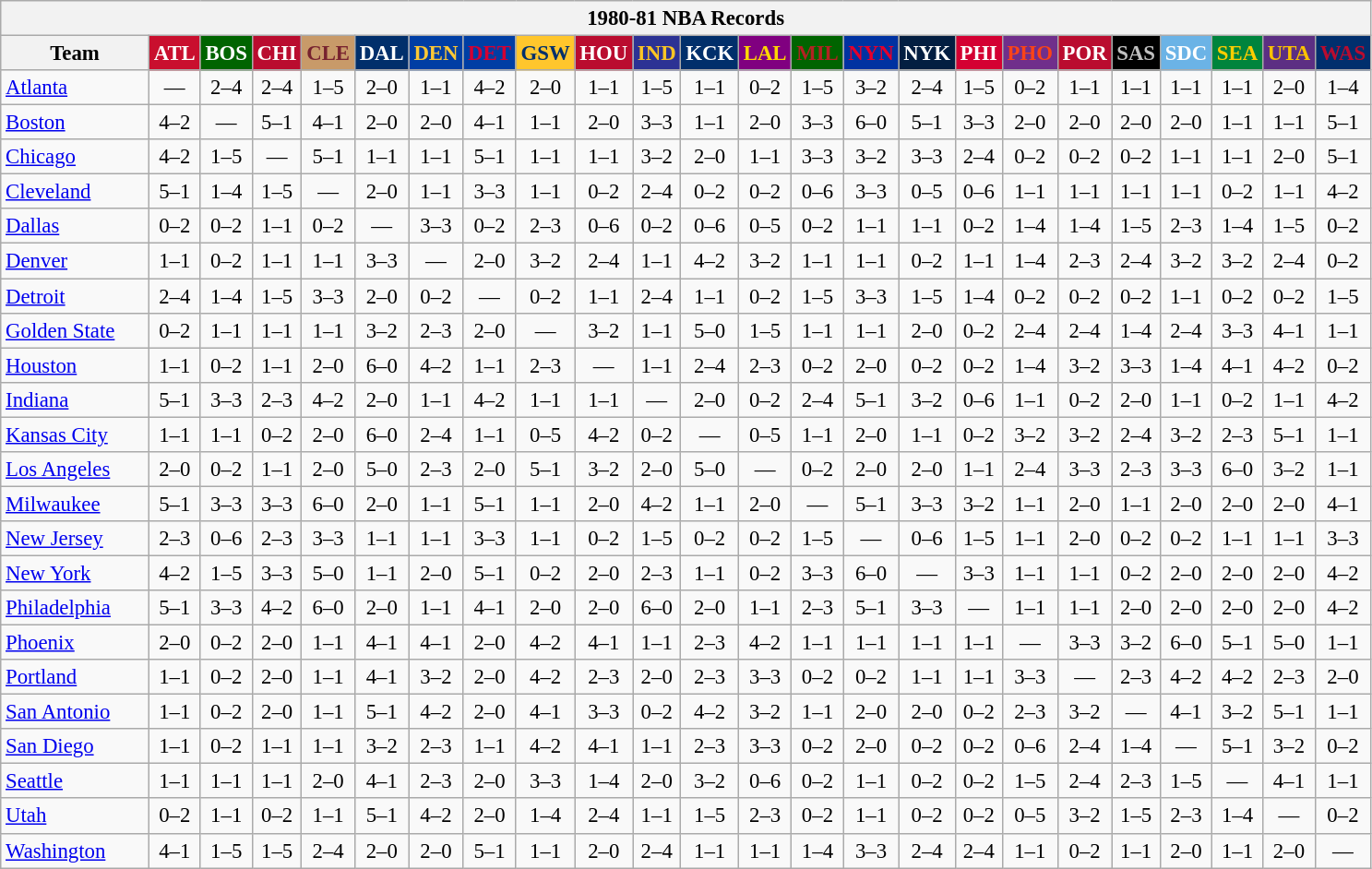<table class="wikitable" style="font-size:95%; text-align:center;">
<tr>
<th colspan=24>1980-81 NBA Records</th>
</tr>
<tr>
<th width=100>Team</th>
<th style="background:#C90F2E;color:#FFFFFF;width=35">ATL</th>
<th style="background:#006400;color:#FFFFFF;width=35">BOS</th>
<th style="background:#BA0C2F;color:#FFFFFF;width=35">CHI</th>
<th style="background:#C89A69;color:#77222F;width=35">CLE</th>
<th style="background:#012F6B;color:#FFFFFF;width=35">DAL</th>
<th style="background:#003EA4;color:#FDC835;width=35">DEN</th>
<th style="background:#003EA4;color:#D50032;width=35">DET</th>
<th style="background:#FFC62C;color:#012F6B;width=35">GSW</th>
<th style="background:#BA0C2F;color:#FFFFFF;width=35">HOU</th>
<th style="background:#2C3294;color:#FCC624;width=35">IND</th>
<th style="background:#012F6B;color:#FFFFFF;width=35">KCK</th>
<th style="background:#800080;color:#FFD700;width=35">LAL</th>
<th style="background:#006400;color:#B22222;width=35">MIL</th>
<th style="background:#0032A1;color:#E5002B;width=35">NYN</th>
<th style="background:#031E41;color:#FFFFFF;width=35">NYK</th>
<th style="background:#D40032;color:#FFFFFF;width=35">PHI</th>
<th style="background:#702F8B;color:#FA4417;width=35">PHO</th>
<th style="background:#BA0C2F;color:#FFFFFF;width=35">POR</th>
<th style="background:#000000;color:#C0C0C0;width=35">SAS</th>
<th style="background:#6BB3E6;color:#FFFFFF;width=35">SDC</th>
<th style="background:#00843D;color:#FFCD01;width=35">SEA</th>
<th style="background:#5C2F83;color:#FCC200;width=35">UTA</th>
<th style="background:#012F6D;color:#BA0C2F;width=35">WAS</th>
</tr>
<tr>
<td style="text-align:left;"><a href='#'>Atlanta</a></td>
<td>—</td>
<td>2–4</td>
<td>2–4</td>
<td>1–5</td>
<td>2–0</td>
<td>1–1</td>
<td>4–2</td>
<td>2–0</td>
<td>1–1</td>
<td>1–5</td>
<td>1–1</td>
<td>0–2</td>
<td>1–5</td>
<td>3–2</td>
<td>2–4</td>
<td>1–5</td>
<td>0–2</td>
<td>1–1</td>
<td>1–1</td>
<td>1–1</td>
<td>1–1</td>
<td>2–0</td>
<td>1–4</td>
</tr>
<tr>
<td style="text-align:left;"><a href='#'>Boston</a></td>
<td>4–2</td>
<td>—</td>
<td>5–1</td>
<td>4–1</td>
<td>2–0</td>
<td>2–0</td>
<td>4–1</td>
<td>1–1</td>
<td>2–0</td>
<td>3–3</td>
<td>1–1</td>
<td>2–0</td>
<td>3–3</td>
<td>6–0</td>
<td>5–1</td>
<td>3–3</td>
<td>2–0</td>
<td>2–0</td>
<td>2–0</td>
<td>2–0</td>
<td>1–1</td>
<td>1–1</td>
<td>5–1</td>
</tr>
<tr>
<td style="text-align:left;"><a href='#'>Chicago</a></td>
<td>4–2</td>
<td>1–5</td>
<td>—</td>
<td>5–1</td>
<td>1–1</td>
<td>1–1</td>
<td>5–1</td>
<td>1–1</td>
<td>1–1</td>
<td>3–2</td>
<td>2–0</td>
<td>1–1</td>
<td>3–3</td>
<td>3–2</td>
<td>3–3</td>
<td>2–4</td>
<td>0–2</td>
<td>0–2</td>
<td>0–2</td>
<td>1–1</td>
<td>1–1</td>
<td>2–0</td>
<td>5–1</td>
</tr>
<tr>
<td style="text-align:left;"><a href='#'>Cleveland</a></td>
<td>5–1</td>
<td>1–4</td>
<td>1–5</td>
<td>—</td>
<td>2–0</td>
<td>1–1</td>
<td>3–3</td>
<td>1–1</td>
<td>0–2</td>
<td>2–4</td>
<td>0–2</td>
<td>0–2</td>
<td>0–6</td>
<td>3–3</td>
<td>0–5</td>
<td>0–6</td>
<td>1–1</td>
<td>1–1</td>
<td>1–1</td>
<td>1–1</td>
<td>0–2</td>
<td>1–1</td>
<td>4–2</td>
</tr>
<tr>
<td style="text-align:left;"><a href='#'>Dallas</a></td>
<td>0–2</td>
<td>0–2</td>
<td>1–1</td>
<td>0–2</td>
<td>—</td>
<td>3–3</td>
<td>0–2</td>
<td>2–3</td>
<td>0–6</td>
<td>0–2</td>
<td>0–6</td>
<td>0–5</td>
<td>0–2</td>
<td>1–1</td>
<td>1–1</td>
<td>0–2</td>
<td>1–4</td>
<td>1–4</td>
<td>1–5</td>
<td>2–3</td>
<td>1–4</td>
<td>1–5</td>
<td>0–2</td>
</tr>
<tr>
<td style="text-align:left;"><a href='#'>Denver</a></td>
<td>1–1</td>
<td>0–2</td>
<td>1–1</td>
<td>1–1</td>
<td>3–3</td>
<td>—</td>
<td>2–0</td>
<td>3–2</td>
<td>2–4</td>
<td>1–1</td>
<td>4–2</td>
<td>3–2</td>
<td>1–1</td>
<td>1–1</td>
<td>0–2</td>
<td>1–1</td>
<td>1–4</td>
<td>2–3</td>
<td>2–4</td>
<td>3–2</td>
<td>3–2</td>
<td>2–4</td>
<td>0–2</td>
</tr>
<tr>
<td style="text-align:left;"><a href='#'>Detroit</a></td>
<td>2–4</td>
<td>1–4</td>
<td>1–5</td>
<td>3–3</td>
<td>2–0</td>
<td>0–2</td>
<td>—</td>
<td>0–2</td>
<td>1–1</td>
<td>2–4</td>
<td>1–1</td>
<td>0–2</td>
<td>1–5</td>
<td>3–3</td>
<td>1–5</td>
<td>1–4</td>
<td>0–2</td>
<td>0–2</td>
<td>0–2</td>
<td>1–1</td>
<td>0–2</td>
<td>0–2</td>
<td>1–5</td>
</tr>
<tr>
<td style="text-align:left;"><a href='#'>Golden State</a></td>
<td>0–2</td>
<td>1–1</td>
<td>1–1</td>
<td>1–1</td>
<td>3–2</td>
<td>2–3</td>
<td>2–0</td>
<td>—</td>
<td>3–2</td>
<td>1–1</td>
<td>5–0</td>
<td>1–5</td>
<td>1–1</td>
<td>1–1</td>
<td>2–0</td>
<td>0–2</td>
<td>2–4</td>
<td>2–4</td>
<td>1–4</td>
<td>2–4</td>
<td>3–3</td>
<td>4–1</td>
<td>1–1</td>
</tr>
<tr>
<td style="text-align:left;"><a href='#'>Houston</a></td>
<td>1–1</td>
<td>0–2</td>
<td>1–1</td>
<td>2–0</td>
<td>6–0</td>
<td>4–2</td>
<td>1–1</td>
<td>2–3</td>
<td>—</td>
<td>1–1</td>
<td>2–4</td>
<td>2–3</td>
<td>0–2</td>
<td>2–0</td>
<td>0–2</td>
<td>0–2</td>
<td>1–4</td>
<td>3–2</td>
<td>3–3</td>
<td>1–4</td>
<td>4–1</td>
<td>4–2</td>
<td>0–2</td>
</tr>
<tr>
<td style="text-align:left;"><a href='#'>Indiana</a></td>
<td>5–1</td>
<td>3–3</td>
<td>2–3</td>
<td>4–2</td>
<td>2–0</td>
<td>1–1</td>
<td>4–2</td>
<td>1–1</td>
<td>1–1</td>
<td>—</td>
<td>2–0</td>
<td>0–2</td>
<td>2–4</td>
<td>5–1</td>
<td>3–2</td>
<td>0–6</td>
<td>1–1</td>
<td>0–2</td>
<td>2–0</td>
<td>1–1</td>
<td>0–2</td>
<td>1–1</td>
<td>4–2</td>
</tr>
<tr>
<td style="text-align:left;"><a href='#'>Kansas City</a></td>
<td>1–1</td>
<td>1–1</td>
<td>0–2</td>
<td>2–0</td>
<td>6–0</td>
<td>2–4</td>
<td>1–1</td>
<td>0–5</td>
<td>4–2</td>
<td>0–2</td>
<td>—</td>
<td>0–5</td>
<td>1–1</td>
<td>2–0</td>
<td>1–1</td>
<td>0–2</td>
<td>3–2</td>
<td>3–2</td>
<td>2–4</td>
<td>3–2</td>
<td>2–3</td>
<td>5–1</td>
<td>1–1</td>
</tr>
<tr>
<td style="text-align:left;"><a href='#'>Los Angeles</a></td>
<td>2–0</td>
<td>0–2</td>
<td>1–1</td>
<td>2–0</td>
<td>5–0</td>
<td>2–3</td>
<td>2–0</td>
<td>5–1</td>
<td>3–2</td>
<td>2–0</td>
<td>5–0</td>
<td>—</td>
<td>0–2</td>
<td>2–0</td>
<td>2–0</td>
<td>1–1</td>
<td>2–4</td>
<td>3–3</td>
<td>2–3</td>
<td>3–3</td>
<td>6–0</td>
<td>3–2</td>
<td>1–1</td>
</tr>
<tr>
<td style="text-align:left;"><a href='#'>Milwaukee</a></td>
<td>5–1</td>
<td>3–3</td>
<td>3–3</td>
<td>6–0</td>
<td>2–0</td>
<td>1–1</td>
<td>5–1</td>
<td>1–1</td>
<td>2–0</td>
<td>4–2</td>
<td>1–1</td>
<td>2–0</td>
<td>—</td>
<td>5–1</td>
<td>3–3</td>
<td>3–2</td>
<td>1–1</td>
<td>2–0</td>
<td>1–1</td>
<td>2–0</td>
<td>2–0</td>
<td>2–0</td>
<td>4–1</td>
</tr>
<tr>
<td style="text-align:left;"><a href='#'>New Jersey</a></td>
<td>2–3</td>
<td>0–6</td>
<td>2–3</td>
<td>3–3</td>
<td>1–1</td>
<td>1–1</td>
<td>3–3</td>
<td>1–1</td>
<td>0–2</td>
<td>1–5</td>
<td>0–2</td>
<td>0–2</td>
<td>1–5</td>
<td>—</td>
<td>0–6</td>
<td>1–5</td>
<td>1–1</td>
<td>2–0</td>
<td>0–2</td>
<td>0–2</td>
<td>1–1</td>
<td>1–1</td>
<td>3–3</td>
</tr>
<tr>
<td style="text-align:left;"><a href='#'>New York</a></td>
<td>4–2</td>
<td>1–5</td>
<td>3–3</td>
<td>5–0</td>
<td>1–1</td>
<td>2–0</td>
<td>5–1</td>
<td>0–2</td>
<td>2–0</td>
<td>2–3</td>
<td>1–1</td>
<td>0–2</td>
<td>3–3</td>
<td>6–0</td>
<td>—</td>
<td>3–3</td>
<td>1–1</td>
<td>1–1</td>
<td>0–2</td>
<td>2–0</td>
<td>2–0</td>
<td>2–0</td>
<td>4–2</td>
</tr>
<tr>
<td style="text-align:left;"><a href='#'>Philadelphia</a></td>
<td>5–1</td>
<td>3–3</td>
<td>4–2</td>
<td>6–0</td>
<td>2–0</td>
<td>1–1</td>
<td>4–1</td>
<td>2–0</td>
<td>2–0</td>
<td>6–0</td>
<td>2–0</td>
<td>1–1</td>
<td>2–3</td>
<td>5–1</td>
<td>3–3</td>
<td>—</td>
<td>1–1</td>
<td>1–1</td>
<td>2–0</td>
<td>2–0</td>
<td>2–0</td>
<td>2–0</td>
<td>4–2</td>
</tr>
<tr>
<td style="text-align:left;"><a href='#'>Phoenix</a></td>
<td>2–0</td>
<td>0–2</td>
<td>2–0</td>
<td>1–1</td>
<td>4–1</td>
<td>4–1</td>
<td>2–0</td>
<td>4–2</td>
<td>4–1</td>
<td>1–1</td>
<td>2–3</td>
<td>4–2</td>
<td>1–1</td>
<td>1–1</td>
<td>1–1</td>
<td>1–1</td>
<td>—</td>
<td>3–3</td>
<td>3–2</td>
<td>6–0</td>
<td>5–1</td>
<td>5–0</td>
<td>1–1</td>
</tr>
<tr>
<td style="text-align:left;"><a href='#'>Portland</a></td>
<td>1–1</td>
<td>0–2</td>
<td>2–0</td>
<td>1–1</td>
<td>4–1</td>
<td>3–2</td>
<td>2–0</td>
<td>4–2</td>
<td>2–3</td>
<td>2–0</td>
<td>2–3</td>
<td>3–3</td>
<td>0–2</td>
<td>0–2</td>
<td>1–1</td>
<td>1–1</td>
<td>3–3</td>
<td>—</td>
<td>2–3</td>
<td>4–2</td>
<td>4–2</td>
<td>2–3</td>
<td>2–0</td>
</tr>
<tr>
<td style="text-align:left;"><a href='#'>San Antonio</a></td>
<td>1–1</td>
<td>0–2</td>
<td>2–0</td>
<td>1–1</td>
<td>5–1</td>
<td>4–2</td>
<td>2–0</td>
<td>4–1</td>
<td>3–3</td>
<td>0–2</td>
<td>4–2</td>
<td>3–2</td>
<td>1–1</td>
<td>2–0</td>
<td>2–0</td>
<td>0–2</td>
<td>2–3</td>
<td>3–2</td>
<td>—</td>
<td>4–1</td>
<td>3–2</td>
<td>5–1</td>
<td>1–1</td>
</tr>
<tr>
<td style="text-align:left;"><a href='#'>San Diego</a></td>
<td>1–1</td>
<td>0–2</td>
<td>1–1</td>
<td>1–1</td>
<td>3–2</td>
<td>2–3</td>
<td>1–1</td>
<td>4–2</td>
<td>4–1</td>
<td>1–1</td>
<td>2–3</td>
<td>3–3</td>
<td>0–2</td>
<td>2–0</td>
<td>0–2</td>
<td>0–2</td>
<td>0–6</td>
<td>2–4</td>
<td>1–4</td>
<td>—</td>
<td>5–1</td>
<td>3–2</td>
<td>0–2</td>
</tr>
<tr>
<td style="text-align:left;"><a href='#'>Seattle</a></td>
<td>1–1</td>
<td>1–1</td>
<td>1–1</td>
<td>2–0</td>
<td>4–1</td>
<td>2–3</td>
<td>2–0</td>
<td>3–3</td>
<td>1–4</td>
<td>2–0</td>
<td>3–2</td>
<td>0–6</td>
<td>0–2</td>
<td>1–1</td>
<td>0–2</td>
<td>0–2</td>
<td>1–5</td>
<td>2–4</td>
<td>2–3</td>
<td>1–5</td>
<td>—</td>
<td>4–1</td>
<td>1–1</td>
</tr>
<tr>
<td style="text-align:left;"><a href='#'>Utah</a></td>
<td>0–2</td>
<td>1–1</td>
<td>0–2</td>
<td>1–1</td>
<td>5–1</td>
<td>4–2</td>
<td>2–0</td>
<td>1–4</td>
<td>2–4</td>
<td>1–1</td>
<td>1–5</td>
<td>2–3</td>
<td>0–2</td>
<td>1–1</td>
<td>0–2</td>
<td>0–2</td>
<td>0–5</td>
<td>3–2</td>
<td>1–5</td>
<td>2–3</td>
<td>1–4</td>
<td>—</td>
<td>0–2</td>
</tr>
<tr>
<td style="text-align:left;"><a href='#'>Washington</a></td>
<td>4–1</td>
<td>1–5</td>
<td>1–5</td>
<td>2–4</td>
<td>2–0</td>
<td>2–0</td>
<td>5–1</td>
<td>1–1</td>
<td>2–0</td>
<td>2–4</td>
<td>1–1</td>
<td>1–1</td>
<td>1–4</td>
<td>3–3</td>
<td>2–4</td>
<td>2–4</td>
<td>1–1</td>
<td>0–2</td>
<td>1–1</td>
<td>2–0</td>
<td>1–1</td>
<td>2–0</td>
<td>—</td>
</tr>
</table>
